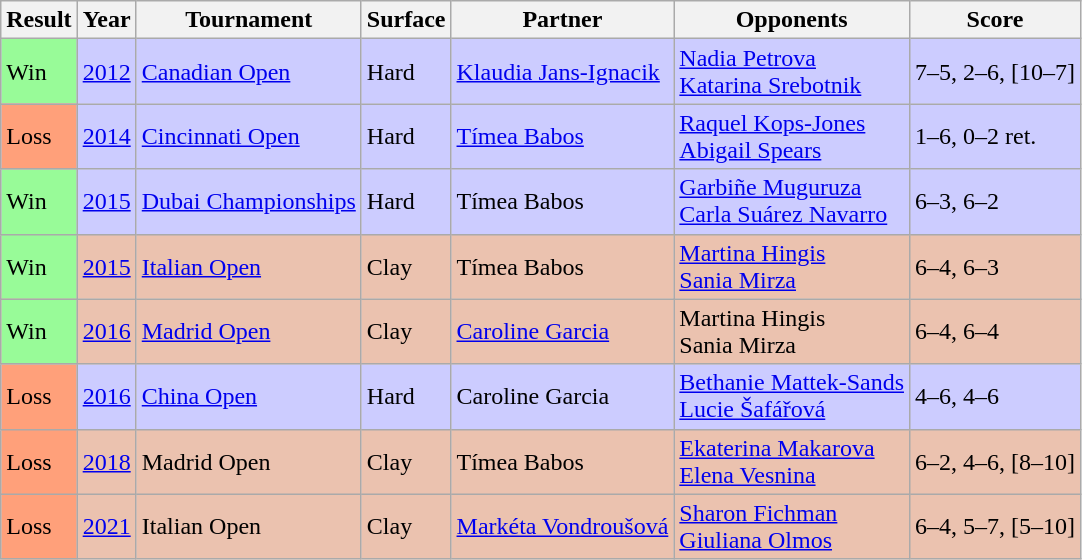<table class="sortable wikitable">
<tr>
<th>Result</th>
<th>Year</th>
<th>Tournament</th>
<th>Surface</th>
<th>Partner</th>
<th>Opponents</th>
<th class="unsortable">Score</th>
</tr>
<tr style="background:#ccf;">
<td bgcolor=98FB98>Win</td>
<td><a href='#'>2012</a></td>
<td><a href='#'>Canadian Open</a></td>
<td>Hard</td>
<td> <a href='#'>Klaudia Jans-Ignacik</a></td>
<td> <a href='#'>Nadia Petrova</a> <br>  <a href='#'>Katarina Srebotnik</a></td>
<td>7–5, 2–6, [10–7]</td>
</tr>
<tr style="background:#ccf;">
<td bgcolor=FFA07A>Loss</td>
<td><a href='#'>2014</a></td>
<td><a href='#'>Cincinnati Open</a></td>
<td>Hard</td>
<td> <a href='#'>Tímea Babos</a></td>
<td> <a href='#'>Raquel Kops-Jones</a> <br>  <a href='#'>Abigail Spears</a></td>
<td>1–6, 0–2 ret.</td>
</tr>
<tr style="background:#ccf;">
<td style="background:#98fb98;">Win</td>
<td><a href='#'>2015</a></td>
<td><a href='#'>Dubai Championships</a></td>
<td>Hard</td>
<td> Tímea Babos</td>
<td> <a href='#'>Garbiñe Muguruza</a> <br>  <a href='#'>Carla Suárez Navarro</a></td>
<td>6–3, 6–2</td>
</tr>
<tr style="background:#ebc2af;">
<td style="background:#98fb98;">Win</td>
<td><a href='#'>2015</a></td>
<td><a href='#'>Italian Open</a></td>
<td>Clay</td>
<td> Tímea Babos</td>
<td> <a href='#'>Martina Hingis</a> <br>  <a href='#'>Sania Mirza</a></td>
<td>6–4, 6–3</td>
</tr>
<tr style="background:#ebc2af;">
<td style="background:#98fb98;">Win</td>
<td><a href='#'>2016</a></td>
<td><a href='#'>Madrid Open</a></td>
<td>Clay</td>
<td> <a href='#'>Caroline Garcia</a></td>
<td> Martina Hingis <br>  Sania Mirza</td>
<td>6–4, 6–4</td>
</tr>
<tr bgcolor=#ccccff>
<td style="background:#FFA07A;">Loss</td>
<td><a href='#'>2016</a></td>
<td><a href='#'>China Open</a></td>
<td>Hard</td>
<td> Caroline Garcia</td>
<td> <a href='#'>Bethanie Mattek-Sands</a> <br>  <a href='#'>Lucie Šafářová</a></td>
<td>4–6, 4–6</td>
</tr>
<tr style="background:#ebc2af;">
<td bgcolor=#ffa07a>Loss</td>
<td><a href='#'>2018</a></td>
<td>Madrid Open</td>
<td>Clay</td>
<td> Tímea Babos</td>
<td> <a href='#'>Ekaterina Makarova</a> <br>  <a href='#'>Elena Vesnina</a></td>
<td>6–2, 4–6, [8–10]</td>
</tr>
<tr style="background:#ebc2af;">
<td style="background:#ffa07a;">Loss</td>
<td><a href='#'>2021</a></td>
<td>Italian Open</td>
<td>Clay</td>
<td> <a href='#'>Markéta Vondroušová</a></td>
<td> <a href='#'>Sharon Fichman</a> <br>  <a href='#'>Giuliana Olmos</a></td>
<td>6–4, 5–7, [5–10]</td>
</tr>
</table>
